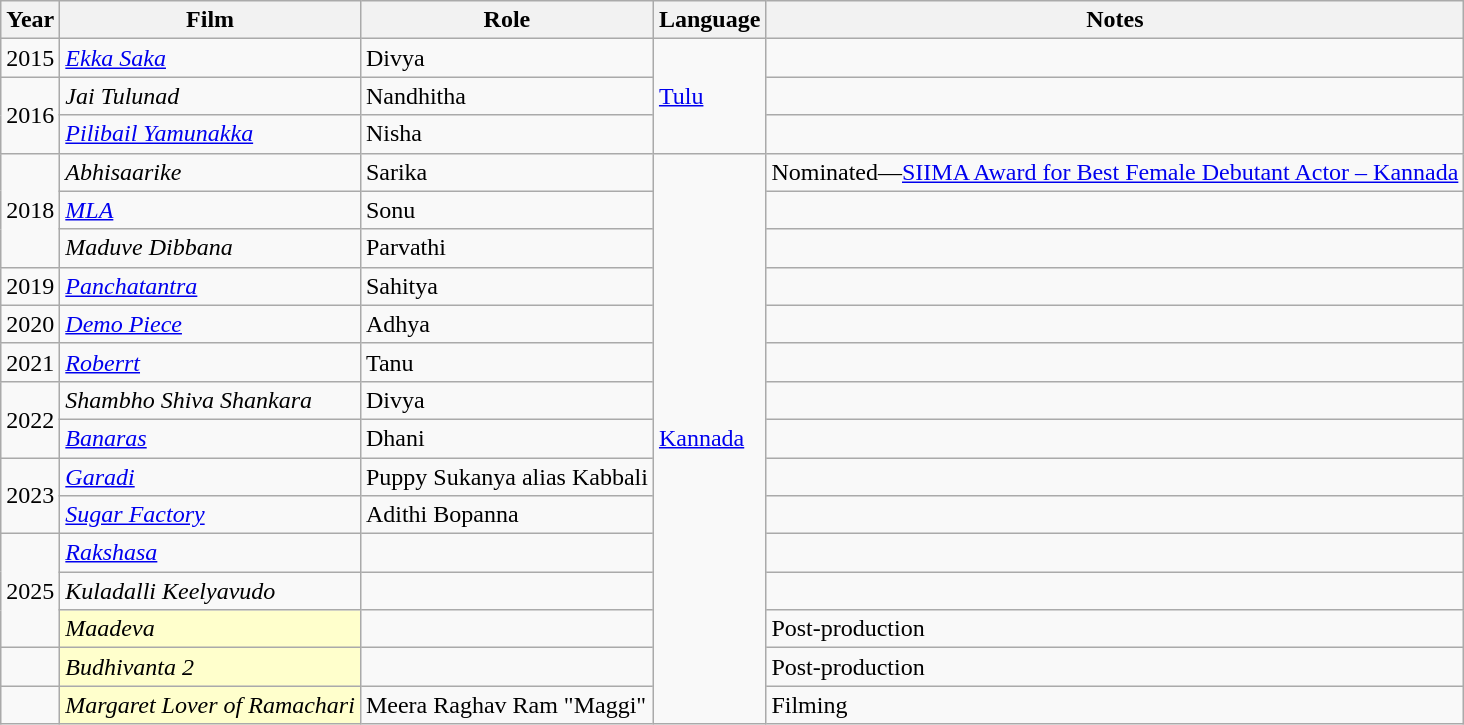<table class="wikitable sortable">
<tr>
<th>Year</th>
<th>Film</th>
<th>Role</th>
<th>Language</th>
<th class="unsortable">Notes</th>
</tr>
<tr>
<td>2015</td>
<td><em><a href='#'>Ekka Saka</a></em></td>
<td>Divya</td>
<td rowspan="3"><a href='#'>Tulu</a></td>
<td></td>
</tr>
<tr>
<td rowspan="2">2016</td>
<td><em>Jai Tulunad</em></td>
<td>Nandhitha</td>
<td></td>
</tr>
<tr>
<td><em><a href='#'>Pilibail Yamunakka</a></em></td>
<td>Nisha</td>
<td></td>
</tr>
<tr>
<td rowspan="3">2018</td>
<td><em>Abhisaarike</em></td>
<td>Sarika</td>
<td rowspan="15"><a href='#'>Kannada</a></td>
<td>Nominated—<a href='#'>SIIMA Award for Best Female Debutant Actor – Kannada</a></td>
</tr>
<tr>
<td><em><a href='#'>MLA</a></em></td>
<td>Sonu</td>
<td></td>
</tr>
<tr>
<td><em>Maduve Dibbana</em></td>
<td>Parvathi</td>
<td></td>
</tr>
<tr>
<td>2019</td>
<td><em><a href='#'>Panchatantra</a></em></td>
<td>Sahitya</td>
<td></td>
</tr>
<tr>
<td>2020</td>
<td><em><a href='#'>Demo Piece</a></em></td>
<td>Adhya</td>
<td></td>
</tr>
<tr>
<td>2021</td>
<td><em><a href='#'>Roberrt</a></em></td>
<td>Tanu</td>
<td></td>
</tr>
<tr>
<td rowspan=2>2022</td>
<td><em>Shambho Shiva Shankara</em></td>
<td>Divya</td>
<td></td>
</tr>
<tr>
<td><em><a href='#'>Banaras</a></em></td>
<td>Dhani</td>
<td></td>
</tr>
<tr>
<td rowspan="2">2023</td>
<td><em><a href='#'>Garadi</a></em></td>
<td>Puppy Sukanya alias Kabbali</td>
<td></td>
</tr>
<tr>
<td><em><a href='#'>Sugar Factory</a></em></td>
<td>Adithi Bopanna</td>
<td></td>
</tr>
<tr>
<td rowspan="3">2025</td>
<td><em><a href='#'>Rakshasa</a></em></td>
<td></td>
<td></td>
</tr>
<tr>
<td><em>Kuladalli Keelyavudo</em></td>
<td></td>
<td></td>
</tr>
<tr>
<td style="background:#FFFFCC;"><em>Maadeva</em></td>
<td></td>
<td>Post-production</td>
</tr>
<tr>
<td></td>
<td style="background:#FFFFCC;"><em>Budhivanta 2</em></td>
<td></td>
<td>Post-production</td>
</tr>
<tr>
<td></td>
<td style="background:#FFFFCC;"><em>Margaret Lover of Ramachari</em></td>
<td>Meera Raghav Ram "Maggi"</td>
<td>Filming</td>
</tr>
</table>
